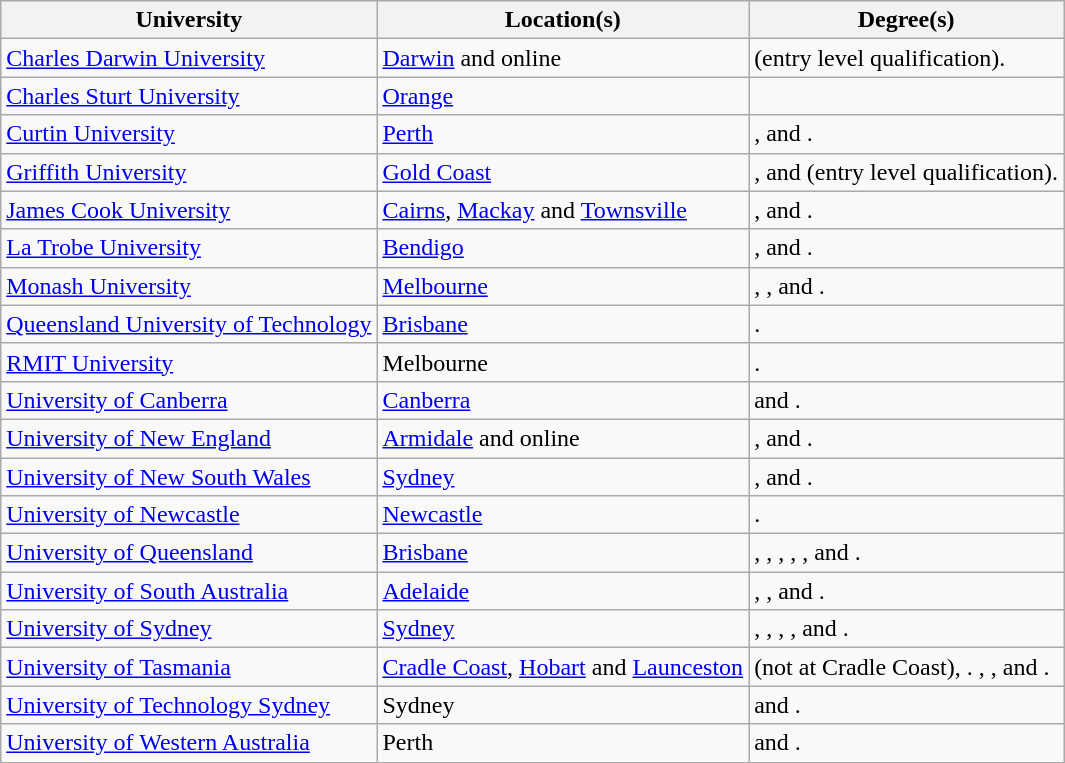<table class="wikitable sortable">
<tr>
<th>University</th>
<th>Location(s)</th>
<th>Degree(s)</th>
</tr>
<tr>
<td><a href='#'>Charles Darwin University</a></td>
<td><a href='#'>Darwin</a> and online</td>
<td> (entry level qualification).</td>
</tr>
<tr>
<td><a href='#'>Charles Sturt University</a></td>
<td><a href='#'>Orange</a></td>
<td></td>
</tr>
<tr>
<td><a href='#'>Curtin University</a></td>
<td><a href='#'>Perth</a></td>
<td>,  and .</td>
</tr>
<tr>
<td><a href='#'>Griffith University</a></td>
<td><a href='#'>Gold Coast</a></td>
<td>,  and  (entry level qualification).</td>
</tr>
<tr>
<td><a href='#'>James Cook University</a></td>
<td><a href='#'>Cairns</a>, <a href='#'>Mackay</a> and <a href='#'>Townsville</a></td>
<td>,  and .</td>
</tr>
<tr>
<td><a href='#'>La Trobe University</a></td>
<td><a href='#'>Bendigo</a></td>
<td>,  and .</td>
</tr>
<tr>
<td><a href='#'>Monash University</a></td>
<td><a href='#'>Melbourne</a></td>
<td>, ,  and .</td>
</tr>
<tr>
<td><a href='#'>Queensland University of Technology</a></td>
<td><a href='#'>Brisbane</a></td>
<td>.</td>
</tr>
<tr>
<td><a href='#'>RMIT University</a></td>
<td>Melbourne</td>
<td>.</td>
</tr>
<tr>
<td><a href='#'>University of Canberra</a></td>
<td><a href='#'>Canberra</a></td>
<td> and .</td>
</tr>
<tr>
<td><a href='#'>University of New England</a></td>
<td><a href='#'>Armidale</a> and online</td>
<td>,  and .</td>
</tr>
<tr>
<td><a href='#'>University of New South Wales</a></td>
<td><a href='#'>Sydney</a></td>
<td>,  and .</td>
</tr>
<tr>
<td><a href='#'>University of Newcastle</a></td>
<td><a href='#'>Newcastle</a></td>
<td>.</td>
</tr>
<tr>
<td><a href='#'>University of Queensland</a></td>
<td><a href='#'>Brisbane</a></td>
<td>, , , , ,  and .</td>
</tr>
<tr>
<td><a href='#'>University of South Australia</a></td>
<td><a href='#'>Adelaide</a></td>
<td>, ,  and .</td>
</tr>
<tr>
<td><a href='#'>University of Sydney</a></td>
<td><a href='#'>Sydney</a></td>
<td>, , , ,  and .</td>
</tr>
<tr>
<td><a href='#'>University of Tasmania</a></td>
<td><a href='#'>Cradle Coast</a>, <a href='#'>Hobart</a> and <a href='#'>Launceston</a></td>
<td> (not at Cradle Coast), . , ,  and .</td>
</tr>
<tr>
<td><a href='#'>University of Technology Sydney</a></td>
<td>Sydney</td>
<td> and .</td>
</tr>
<tr>
<td><a href='#'>University of Western Australia</a></td>
<td>Perth</td>
<td> and .</td>
</tr>
</table>
